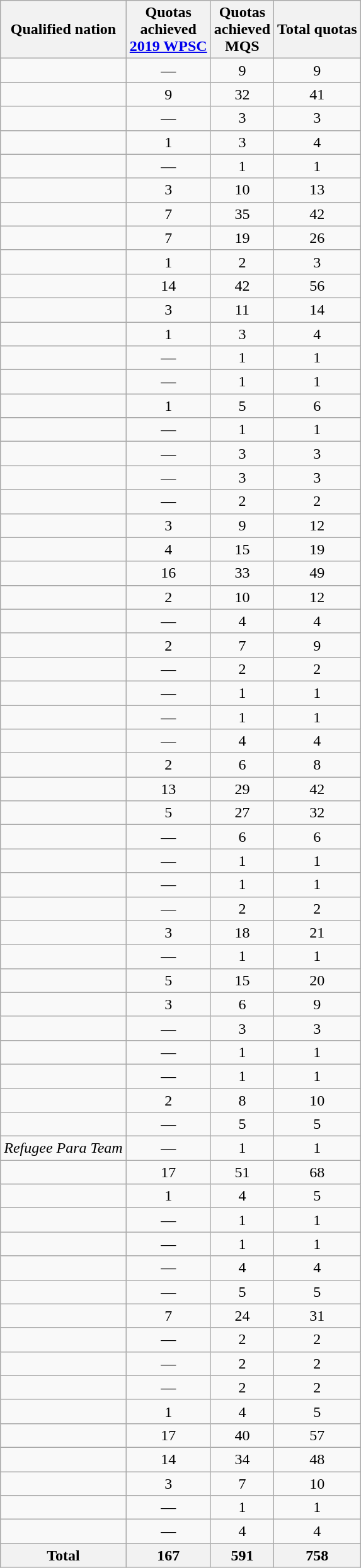<table class="wikitable sortable">
<tr>
<th>Qualified nation</th>
<th>Quotas<br> achieved<br><a href='#'>2019 WPSC</a></th>
<th>Quotas<br> achieved<br>MQS</th>
<th>Total quotas</th>
</tr>
<tr align=center>
<td align=left></td>
<td>—</td>
<td>9</td>
<td>9</td>
</tr>
<tr align=center>
<td align=left></td>
<td>9</td>
<td>32</td>
<td>41</td>
</tr>
<tr align=center>
<td align=left></td>
<td>—</td>
<td>3</td>
<td>3</td>
</tr>
<tr align=center>
<td align=left></td>
<td>1</td>
<td>3</td>
<td>4</td>
</tr>
<tr align=center>
<td align=left></td>
<td>—</td>
<td>1</td>
<td>1</td>
</tr>
<tr align=center>
<td align=left></td>
<td>3</td>
<td>10</td>
<td>13</td>
</tr>
<tr align=center>
<td align=left></td>
<td>7</td>
<td>35</td>
<td>42</td>
</tr>
<tr align=center>
<td align=left></td>
<td>7</td>
<td>19</td>
<td>26</td>
</tr>
<tr align=center>
<td align=left></td>
<td>1</td>
<td>2</td>
<td>3</td>
</tr>
<tr align=center>
<td align=left></td>
<td>14</td>
<td>42</td>
<td>56</td>
</tr>
<tr align=center>
<td align=left></td>
<td>3</td>
<td>11</td>
<td>14</td>
</tr>
<tr align=center>
<td align=left></td>
<td>1</td>
<td>3</td>
<td>4</td>
</tr>
<tr align=center>
<td align=left></td>
<td>—</td>
<td>1</td>
<td>1</td>
</tr>
<tr align=center>
<td align=left></td>
<td>—</td>
<td>1</td>
<td>1</td>
</tr>
<tr align=center>
<td align=left></td>
<td>1</td>
<td>5</td>
<td>6</td>
</tr>
<tr align=center>
<td align=left></td>
<td>—</td>
<td>1</td>
<td>1</td>
</tr>
<tr align=center>
<td align=left></td>
<td>—</td>
<td>3</td>
<td>3</td>
</tr>
<tr align=center>
<td align=left></td>
<td>—</td>
<td>3</td>
<td>3</td>
</tr>
<tr align=center>
<td align=left></td>
<td>—</td>
<td>2</td>
<td>2</td>
</tr>
<tr align=center>
<td align=left></td>
<td>3</td>
<td>9</td>
<td>12</td>
</tr>
<tr align=center>
<td align=left></td>
<td>4</td>
<td>15</td>
<td>19</td>
</tr>
<tr align=center>
<td align=left></td>
<td>16</td>
<td>33</td>
<td>49</td>
</tr>
<tr align=center>
<td align=left></td>
<td>2</td>
<td>10</td>
<td>12</td>
</tr>
<tr align=center>
<td align=left></td>
<td>—</td>
<td>4</td>
<td>4</td>
</tr>
<tr align=center>
<td align=left></td>
<td>2</td>
<td>7</td>
<td>9</td>
</tr>
<tr align=center>
<td align=left></td>
<td>—</td>
<td>2</td>
<td>2</td>
</tr>
<tr align=center>
<td align=left></td>
<td>—</td>
<td>1</td>
<td>1</td>
</tr>
<tr align=center>
<td align=left></td>
<td>—</td>
<td>1</td>
<td>1</td>
</tr>
<tr align=center>
<td align=left></td>
<td>—</td>
<td>4</td>
<td>4</td>
</tr>
<tr align=center>
<td align=left></td>
<td>2</td>
<td>6</td>
<td>8</td>
</tr>
<tr align=center>
<td align=left></td>
<td>13</td>
<td>29</td>
<td>42</td>
</tr>
<tr align=center>
<td align=left></td>
<td>5</td>
<td>27</td>
<td>32</td>
</tr>
<tr align=center>
<td align=left></td>
<td>—</td>
<td>6</td>
<td>6</td>
</tr>
<tr align=center>
<td align=left></td>
<td>—</td>
<td>1</td>
<td>1</td>
</tr>
<tr align=center>
<td align=left></td>
<td>—</td>
<td>1</td>
<td>1</td>
</tr>
<tr align=center>
<td align=left></td>
<td>—</td>
<td>2</td>
<td>2</td>
</tr>
<tr align=center>
<td align=left></td>
<td>3</td>
<td>18</td>
<td>21</td>
</tr>
<tr align=center>
<td align=left></td>
<td>—</td>
<td>1</td>
<td>1</td>
</tr>
<tr align=center>
<td align=left></td>
<td>5</td>
<td>15</td>
<td>20</td>
</tr>
<tr align=center>
<td align=left></td>
<td>3</td>
<td>6</td>
<td>9</td>
</tr>
<tr align=center>
<td align=left></td>
<td>—</td>
<td>3</td>
<td>3</td>
</tr>
<tr align=center>
<td align=left></td>
<td>—</td>
<td>1</td>
<td>1</td>
</tr>
<tr align=center>
<td align=left></td>
<td>—</td>
<td>1</td>
<td>1</td>
</tr>
<tr align=center>
<td align=left></td>
<td>2</td>
<td>8</td>
<td>10</td>
</tr>
<tr align=center>
<td align=left></td>
<td>—</td>
<td>5</td>
<td>5</td>
</tr>
<tr align=center>
<td align=left><em>Refugee Para Team</em></td>
<td>—</td>
<td>1</td>
<td>1</td>
</tr>
<tr align=center>
<td align=left></td>
<td>17</td>
<td>51</td>
<td>68</td>
</tr>
<tr align=center>
<td align=left></td>
<td>1</td>
<td>4</td>
<td>5</td>
</tr>
<tr align=center>
<td align=left></td>
<td>—</td>
<td>1</td>
<td>1</td>
</tr>
<tr align=center>
<td align=left></td>
<td>—</td>
<td>1</td>
<td>1</td>
</tr>
<tr align=center>
<td align=left></td>
<td>—</td>
<td>4</td>
<td>4</td>
</tr>
<tr align=center>
<td align=left></td>
<td>—</td>
<td>5</td>
<td>5</td>
</tr>
<tr align=center>
<td align=left></td>
<td>7</td>
<td>24</td>
<td>31</td>
</tr>
<tr align=center>
<td align=left></td>
<td>—</td>
<td>2</td>
<td>2</td>
</tr>
<tr align=center>
<td align=left></td>
<td>—</td>
<td>2</td>
<td>2</td>
</tr>
<tr align=center>
<td align=left></td>
<td>—</td>
<td>2</td>
<td>2</td>
</tr>
<tr align=center>
<td align=left></td>
<td>1</td>
<td>4</td>
<td>5</td>
</tr>
<tr align=center>
<td align=left></td>
<td>17</td>
<td>40</td>
<td>57</td>
</tr>
<tr align=center>
<td align=left></td>
<td>14</td>
<td>34</td>
<td>48</td>
</tr>
<tr align=center>
<td align=left></td>
<td>3</td>
<td>7</td>
<td>10</td>
</tr>
<tr align=center>
<td align=left></td>
<td>—</td>
<td>1</td>
<td>1</td>
</tr>
<tr align=center>
<td align=left></td>
<td>—</td>
<td>4</td>
<td>4</td>
</tr>
<tr align=center>
<th>Total</th>
<th>167</th>
<th>591</th>
<th>758</th>
</tr>
</table>
